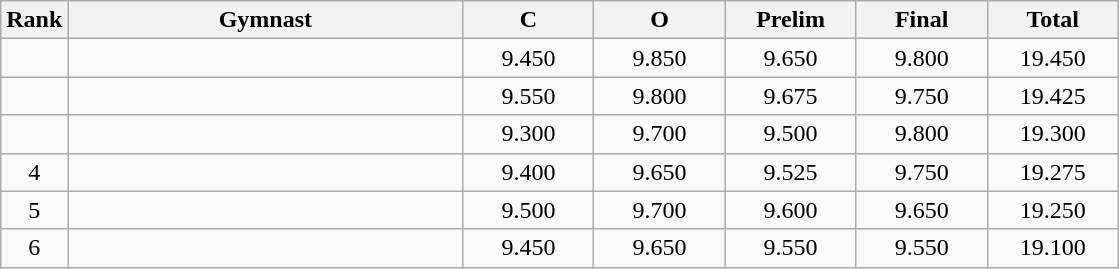<table class="wikitable" style="text-align:center">
<tr>
<th>Rank</th>
<th style="width:16em">Gymnast</th>
<th style="width:5em">C</th>
<th style="width:5em">O</th>
<th style="width:5em">Prelim</th>
<th style="width:5em">Final</th>
<th style="width:5em">Total</th>
</tr>
<tr>
<td></td>
<td align=left></td>
<td>9.450</td>
<td>9.850</td>
<td>9.650</td>
<td>9.800</td>
<td>19.450</td>
</tr>
<tr>
<td></td>
<td align=left></td>
<td>9.550</td>
<td>9.800</td>
<td>9.675</td>
<td>9.750</td>
<td>19.425</td>
</tr>
<tr>
<td></td>
<td align=left></td>
<td>9.300</td>
<td>9.700</td>
<td>9.500</td>
<td>9.800</td>
<td>19.300</td>
</tr>
<tr>
<td>4</td>
<td align=left></td>
<td>9.400</td>
<td>9.650</td>
<td>9.525</td>
<td>9.750</td>
<td>19.275</td>
</tr>
<tr>
<td>5</td>
<td align=left></td>
<td>9.500</td>
<td>9.700</td>
<td>9.600</td>
<td>9.650</td>
<td>19.250</td>
</tr>
<tr>
<td>6</td>
<td align=left></td>
<td>9.450</td>
<td>9.650</td>
<td>9.550</td>
<td>9.550</td>
<td>19.100</td>
</tr>
</table>
